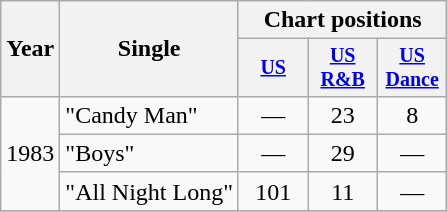<table class="wikitable" style="text-align:center;">
<tr>
<th rowspan="2">Year</th>
<th rowspan="2">Single</th>
<th colspan="3">Chart positions</th>
</tr>
<tr style="font-size:smaller;">
<th width="40"><a href='#'>US</a></th>
<th width="40"><a href='#'>US<br>R&B</a></th>
<th width="40"><a href='#'>US<br>Dance</a></th>
</tr>
<tr>
<td rowspan="3">1983</td>
<td align="left">"Candy Man"</td>
<td>—</td>
<td>23</td>
<td>8</td>
</tr>
<tr>
<td align="left">"Boys"</td>
<td>—</td>
<td>29</td>
<td>—</td>
</tr>
<tr>
<td align="left">"All Night Long"</td>
<td>101</td>
<td>11</td>
<td>—</td>
</tr>
<tr>
</tr>
</table>
